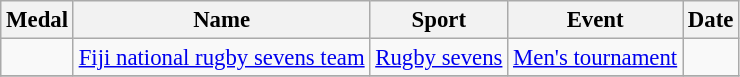<table class="wikitable sortable" style="font-size: 95%;">
<tr>
<th>Medal</th>
<th>Name</th>
<th>Sport</th>
<th>Event</th>
<th>Date</th>
</tr>
<tr>
<td></td>
<td><a href='#'>Fiji national rugby sevens team</a><br></td>
<td><a href='#'>Rugby sevens</a></td>
<td><a href='#'>Men's tournament</a></td>
<td></td>
</tr>
<tr>
</tr>
</table>
